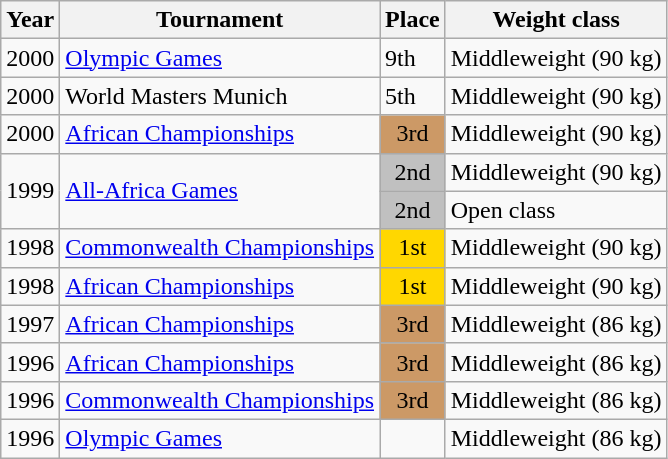<table class=wikitable>
<tr>
<th>Year</th>
<th>Tournament</th>
<th>Place</th>
<th>Weight class</th>
</tr>
<tr>
<td>2000</td>
<td><a href='#'>Olympic Games</a></td>
<td>9th</td>
<td>Middleweight (90 kg)</td>
</tr>
<tr>
<td>2000</td>
<td>World Masters Munich</td>
<td>5th</td>
<td>Middleweight (90 kg)</td>
</tr>
<tr>
<td>2000</td>
<td><a href='#'>African Championships</a></td>
<td bgcolor="cc9966" align="center">3rd</td>
<td>Middleweight (90 kg)</td>
</tr>
<tr>
<td rowspan=2>1999</td>
<td rowspan=2><a href='#'>All-Africa Games</a></td>
<td bgcolor="silver" align="center">2nd</td>
<td>Middleweight (90 kg)</td>
</tr>
<tr>
<td bgcolor="silver" align="center">2nd</td>
<td>Open class</td>
</tr>
<tr>
<td>1998</td>
<td><a href='#'>Commonwealth Championships</a></td>
<td bgcolor="gold" align="center">1st</td>
<td>Middleweight (90 kg)</td>
</tr>
<tr>
<td>1998</td>
<td><a href='#'>African Championships</a></td>
<td bgcolor="gold" align="center">1st</td>
<td>Middleweight (90 kg)</td>
</tr>
<tr>
<td>1997</td>
<td><a href='#'>African Championships</a></td>
<td bgcolor="cc9966" align="center">3rd</td>
<td>Middleweight (86 kg)</td>
</tr>
<tr>
<td>1996</td>
<td><a href='#'>African Championships</a></td>
<td bgcolor="cc9966" align="center">3rd</td>
<td>Middleweight (86 kg)</td>
</tr>
<tr>
<td>1996</td>
<td><a href='#'>Commonwealth Championships</a></td>
<td bgcolor="cc9966" align="center">3rd</td>
<td>Middleweight (86 kg)</td>
</tr>
<tr>
<td>1996</td>
<td><a href='#'>Olympic Games</a></td>
<td></td>
<td>Middleweight (86 kg)</td>
</tr>
</table>
